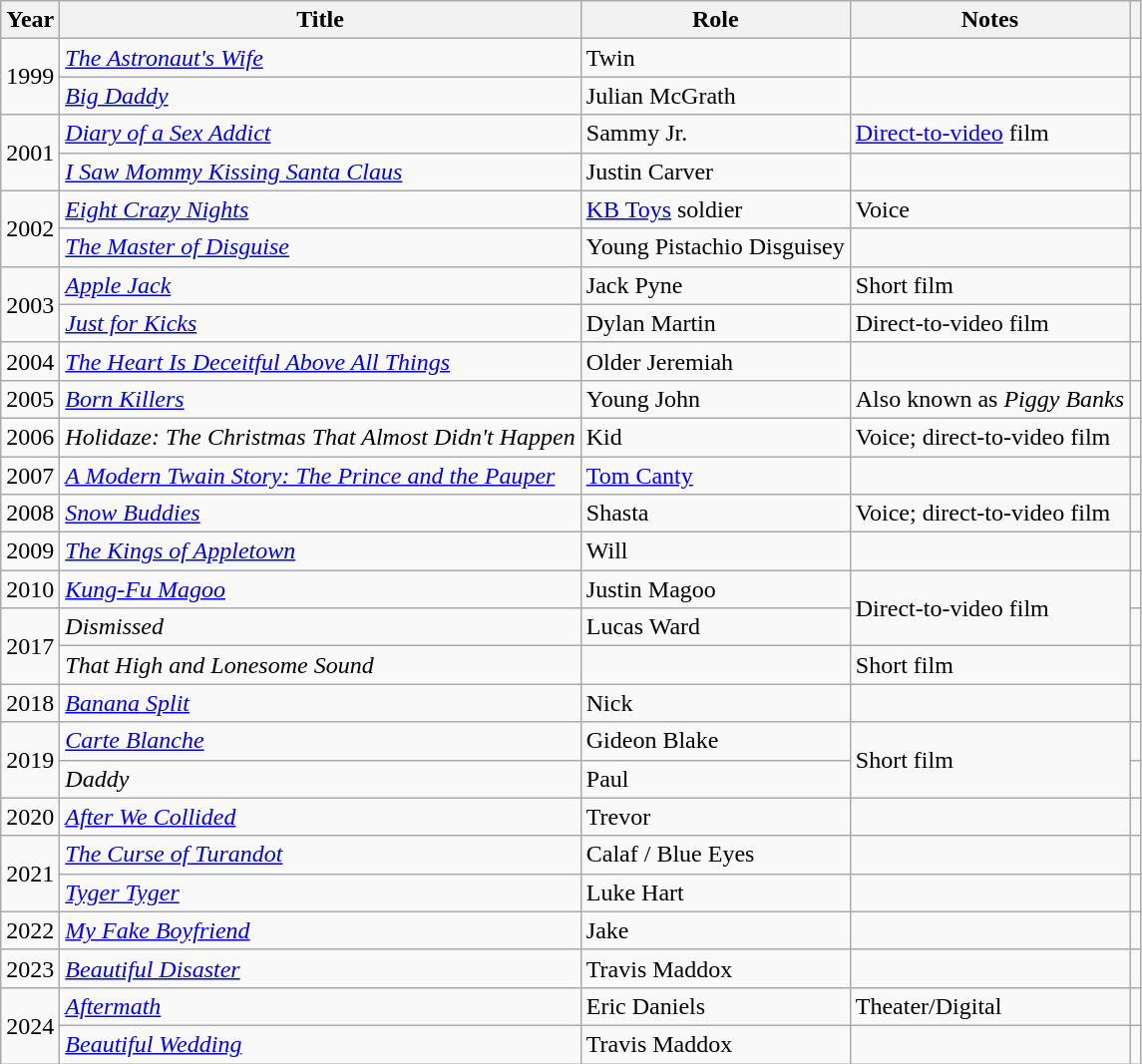<table class="wikitable sortable">
<tr>
<th scope="col">Year</th>
<th scope="col">Title</th>
<th scope="col">Role</th>
<th scope="col" class="unsortable">Notes</th>
<th scope="col" class="unsortable"></th>
</tr>
<tr>
<td rowspan="2">1999</td>
<td data-sort-value="Astronaut's Wife, The"><em><a href='#'>The Astronaut's Wife</a></em></td>
<td>Twin</td>
<td></td>
<td style="text-align:center;"></td>
</tr>
<tr>
<td><em><a href='#'>Big Daddy</a></em></td>
<td>Julian McGrath</td>
<td></td>
<td style="text-align:center;"></td>
</tr>
<tr>
<td rowspan="2">2001</td>
<td><em><a href='#'>Diary of a Sex Addict</a></em></td>
<td>Sammy Jr.</td>
<td><a href='#'>Direct-to-video</a> film</td>
<td style="text-align:center;"></td>
</tr>
<tr>
<td><em><a href='#'>I Saw Mommy Kissing Santa Claus</a></em></td>
<td>Justin Carver</td>
<td></td>
<td style="text-align:center;"></td>
</tr>
<tr>
<td rowspan="2">2002</td>
<td><em><a href='#'>Eight Crazy Nights</a></em></td>
<td><a href='#'>KB Toys</a> soldier</td>
<td>Voice</td>
<td style="text-align:center;"></td>
</tr>
<tr>
<td data-sort-value="Master of Disguise, The"><em><a href='#'>The Master of Disguise</a></em></td>
<td>Young Pistachio Disguisey</td>
<td></td>
<td style="text-align:center;"></td>
</tr>
<tr>
<td rowspan="2">2003</td>
<td><em><a href='#'>Apple Jack</a></em></td>
<td>Jack Pyne</td>
<td>Short film</td>
<td style="text-align:center;"></td>
</tr>
<tr>
<td><em><a href='#'>Just for Kicks</a></em></td>
<td>Dylan Martin</td>
<td>Direct-to-video film</td>
<td style="text-align:center;"></td>
</tr>
<tr>
<td>2004</td>
<td data-sort-value="Heart Is Deceitful Above All Things, The"><em><a href='#'>The Heart Is Deceitful Above All Things</a></em></td>
<td>Older Jeremiah</td>
<td></td>
<td style="text-align:center;"></td>
</tr>
<tr>
<td>2005</td>
<td><em><a href='#'>Born Killers</a></em></td>
<td>Young John</td>
<td>Also known as <em>Piggy Banks</em></td>
<td style="text-align:center;"></td>
</tr>
<tr>
<td>2006</td>
<td><em>Holidaze: The Christmas That Almost Didn't Happen</em></td>
<td>Kid</td>
<td>Voice; direct-to-video film</td>
<td style="text-align:center;"></td>
</tr>
<tr>
<td>2007</td>
<td data-sort-value="Modern Twain Story: The Prince and the Pauper, A"><em><a href='#'>A Modern Twain Story: The Prince and the Pauper</a></em></td>
<td><a href='#'>Tom Canty</a></td>
<td></td>
<td style="text-align:center;"></td>
</tr>
<tr>
<td>2008</td>
<td><em><a href='#'>Snow Buddies</a></em></td>
<td>Shasta</td>
<td>Voice; direct-to-video film</td>
<td style="text-align:center;"></td>
</tr>
<tr>
<td>2009</td>
<td data-sort-value="Kings of Appletown, The"><em><a href='#'>The Kings of Appletown</a></em></td>
<td>Will</td>
<td></td>
<td style="text-align:center;"></td>
</tr>
<tr>
<td>2010</td>
<td><em><a href='#'>Kung-Fu Magoo</a></em></td>
<td>Justin Magoo</td>
<td rowspan=2>Direct-to-video film</td>
<td style="text-align:center;"></td>
</tr>
<tr>
<td rowspan="2">2017</td>
<td><em>Dismissed</em></td>
<td>Lucas Ward</td>
<td style="text-align:center;"></td>
</tr>
<tr>
<td><em>That High and Lonesome Sound</em></td>
<td></td>
<td>Short film</td>
<td style="text-align:center;"></td>
</tr>
<tr>
<td>2018</td>
<td><em><a href='#'>Banana Split</a></em></td>
<td>Nick</td>
<td></td>
<td style="text-align:center;"></td>
</tr>
<tr>
<td rowspan="2">2019</td>
<td><em><a href='#'>Carte Blanche</a></em></td>
<td>Gideon Blake</td>
<td rowspan=2>Short film</td>
<td style="text-align:center;"></td>
</tr>
<tr>
<td><em>Daddy</em></td>
<td>Paul</td>
<td style="text-align:center;"></td>
</tr>
<tr>
<td>2020</td>
<td><em><a href='#'>After We Collided</a></em></td>
<td>Trevor</td>
<td></td>
<td></td>
</tr>
<tr>
<td rowspan="2">2021</td>
<td><em><a href='#'>The Curse of Turandot</a></em></td>
<td>Calaf / Blue Eyes</td>
<td></td>
<td style="text-align:center;"></td>
</tr>
<tr>
<td><em><a href='#'>Tyger Tyger</a></em></td>
<td>Luke Hart</td>
<td></td>
<td style="text-align:center;"></td>
</tr>
<tr>
<td>2022</td>
<td><em><a href='#'>My Fake Boyfriend</a></em></td>
<td>Jake</td>
<td></td>
<td style="text-align:center;"></td>
</tr>
<tr>
<td>2023</td>
<td><em><a href='#'>Beautiful Disaster</a></em></td>
<td>Travis Maddox</td>
<td></td>
<td style="text-align:center;"></td>
</tr>
<tr>
<td rowspan=2>2024</td>
<td><em><a href='#'>Aftermath</a></em></td>
<td>Eric Daniels</td>
<td>Theater/Digital</td>
<td style="text-align:center;"></td>
</tr>
<tr>
<td><em><a href='#'>Beautiful Wedding</a></em></td>
<td>Travis Maddox</td>
<td></td>
<td></td>
</tr>
</table>
